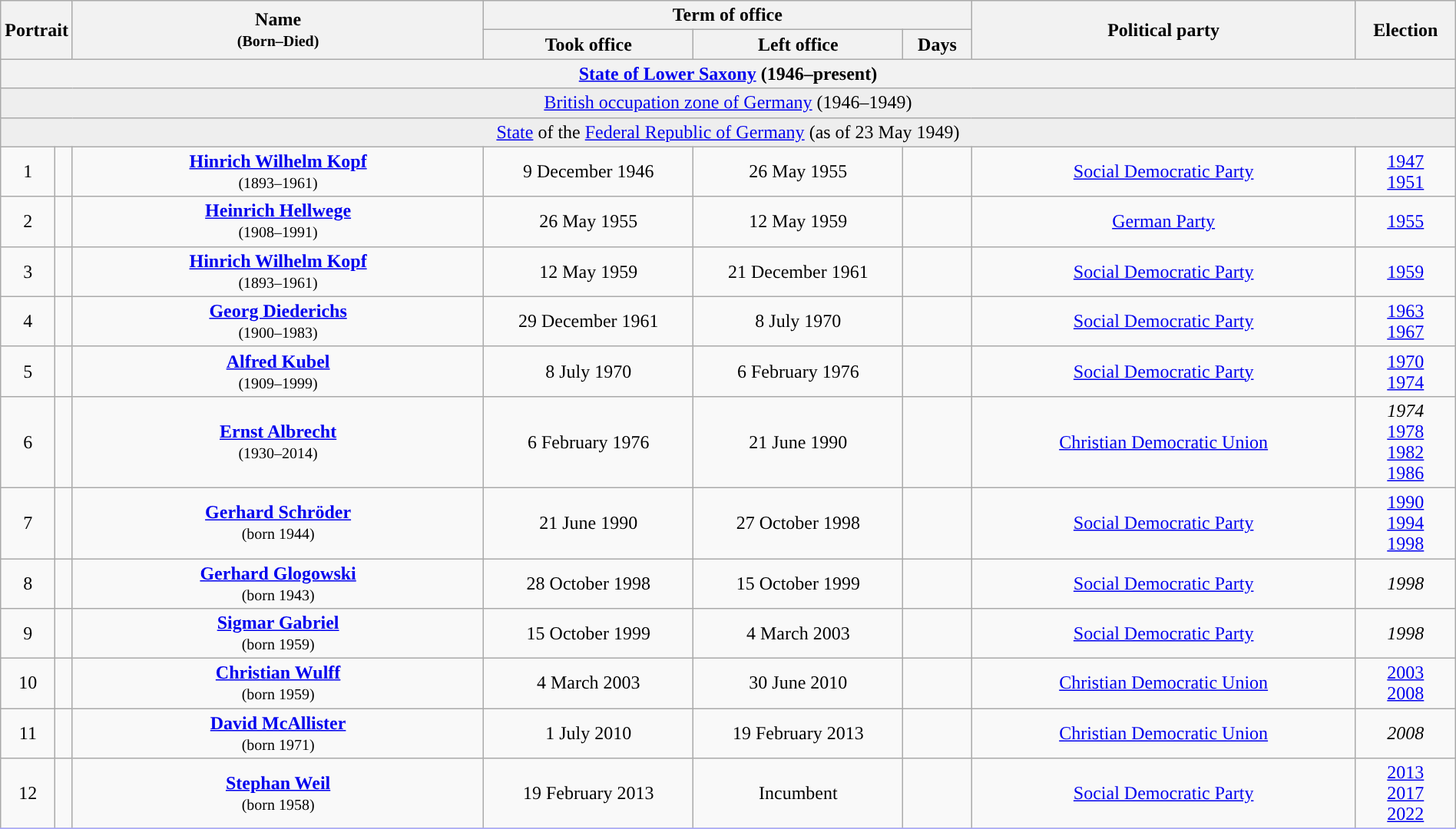<table class="wikitable" style="text-align:center; width:100%; border:1px #AAAAFF solid">
<tr>
<th width=80px rowspan=2 colspan=2>Portrait</th>
<th width=30% rowspan=2>Name<br><small>(Born–Died)</small></th>
<th width=35% colspan=3>Term of office</th>
<th width=28% rowspan=2>Political party</th>
<th width=28% rowspan=2>Election</th>
</tr>
<tr>
<th>Took office</th>
<th>Left office</th>
<th>Days</th>
</tr>
<tr>
<th colspan="8"><a href='#'>State of Lower Saxony</a> (1946–present)</th>
</tr>
<tr>
<td bgcolor=#EEEEEE colspan=8><a href='#'>British occupation zone of Germany</a> (1946–1949)</td>
</tr>
<tr>
<td bgcolor=#EEEEEE colspan=8><a href='#'>State</a> of the <a href='#'>Federal Republic of Germany</a> (as of 23 May 1949)</td>
</tr>
<tr>
<td style="background:">1</td>
<td></td>
<td><strong><a href='#'>Hinrich Wilhelm Kopf</a></strong><br><small>(1893–1961)</small></td>
<td>9 December 1946</td>
<td>26 May 1955</td>
<td></td>
<td><a href='#'>Social Democratic Party</a></td>
<td><a href='#'>1947</a><br><a href='#'>1951</a></td>
</tr>
<tr>
<td style="background:">2</td>
<td></td>
<td><strong><a href='#'>Heinrich Hellwege</a></strong><br><small>(1908–1991)</small></td>
<td>26 May 1955</td>
<td>12 May 1959</td>
<td></td>
<td><a href='#'>German Party</a></td>
<td><a href='#'>1955</a></td>
</tr>
<tr>
<td style="background:">3<br></td>
<td></td>
<td><strong><a href='#'>Hinrich Wilhelm Kopf</a></strong><br><small>(1893–1961)</small></td>
<td>12 May 1959</td>
<td>21 December 1961<br></td>
<td></td>
<td><a href='#'>Social Democratic Party</a></td>
<td><a href='#'>1959</a></td>
</tr>
<tr>
<td style="background:">4</td>
<td></td>
<td><strong><a href='#'>Georg Diederichs</a></strong><br><small>(1900–1983)</small></td>
<td>29 December 1961</td>
<td>8 July 1970</td>
<td></td>
<td><a href='#'>Social Democratic Party</a></td>
<td><a href='#'>1963</a><br><a href='#'>1967</a></td>
</tr>
<tr>
<td style="background:">5</td>
<td></td>
<td><strong><a href='#'>Alfred Kubel</a></strong><br><small>(1909–1999)</small></td>
<td>8 July 1970</td>
<td>6 February 1976<br></td>
<td></td>
<td><a href='#'>Social Democratic Party</a></td>
<td><a href='#'>1970</a><br><a href='#'>1974</a></td>
</tr>
<tr>
<td style="background:">6</td>
<td></td>
<td><strong><a href='#'>Ernst Albrecht</a></strong><br><small>(1930–2014)</small></td>
<td>6 February 1976</td>
<td>21 June 1990</td>
<td></td>
<td><a href='#'>Christian Democratic Union</a></td>
<td><em>1974</em><br><a href='#'>1978</a><br><a href='#'>1982</a><br><a href='#'>1986</a></td>
</tr>
<tr>
<td style="background:">7</td>
<td></td>
<td><strong><a href='#'>Gerhard Schröder</a></strong><br><small>(born 1944)</small></td>
<td>21 June 1990</td>
<td>27 October 1998<br></td>
<td></td>
<td><a href='#'>Social Democratic Party</a></td>
<td><a href='#'>1990</a><br><a href='#'>1994</a><br><a href='#'>1998</a></td>
</tr>
<tr>
<td style="background:">8</td>
<td></td>
<td><strong><a href='#'>Gerhard Glogowski</a></strong><br><small>(born 1943)</small></td>
<td>28 October 1998</td>
<td>15 October 1999<br></td>
<td></td>
<td><a href='#'>Social Democratic Party</a></td>
<td><em>1998</em></td>
</tr>
<tr>
<td style="background:">9</td>
<td></td>
<td><strong><a href='#'>Sigmar Gabriel</a></strong><br><small>(born 1959)</small></td>
<td>15 October 1999</td>
<td>4 March 2003</td>
<td></td>
<td><a href='#'>Social Democratic Party</a></td>
<td><em>1998</em></td>
</tr>
<tr>
<td style="background:">10</td>
<td></td>
<td><strong><a href='#'>Christian Wulff</a></strong><br><small>(born 1959)</small></td>
<td>4 March 2003</td>
<td>30 June 2010<br></td>
<td></td>
<td><a href='#'>Christian Democratic Union</a></td>
<td><a href='#'>2003</a><br><a href='#'>2008</a></td>
</tr>
<tr>
<td style="background:">11</td>
<td></td>
<td><strong><a href='#'>David McAllister</a></strong><br><small>(born 1971)</small></td>
<td>1 July 2010</td>
<td>19 February 2013</td>
<td></td>
<td><a href='#'>Christian Democratic Union</a></td>
<td><em>2008</em></td>
</tr>
<tr>
<td style="background:">12</td>
<td></td>
<td><strong><a href='#'>Stephan Weil</a></strong><br><small>(born 1958)</small></td>
<td>19 February 2013</td>
<td>Incumbent</td>
<td></td>
<td><a href='#'>Social Democratic Party</a></td>
<td><a href='#'>2013</a><br><a href='#'>2017</a><br><a href='#'>2022</a></td>
</tr>
<tr>
</tr>
</table>
